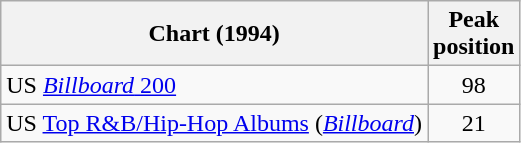<table class="wikitable sortable">
<tr>
<th>Chart (1994)</th>
<th>Peak<br>position</th>
</tr>
<tr>
<td>US <a href='#'><em>Billboard</em> 200</a></td>
<td align="center">98</td>
</tr>
<tr>
<td>US <a href='#'>Top R&B/Hip-Hop Albums</a> (<em><a href='#'>Billboard</a></em>)</td>
<td align="center">21</td>
</tr>
</table>
